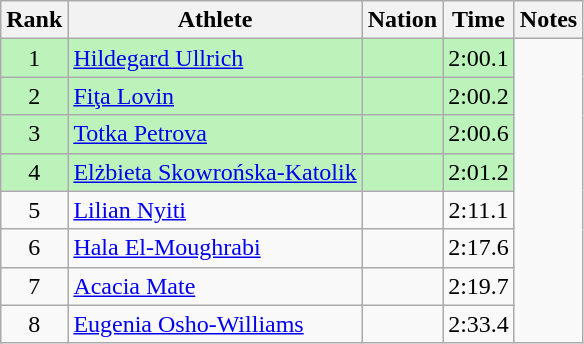<table class="wikitable sortable" style="text-align:center">
<tr>
<th>Rank</th>
<th>Athlete</th>
<th>Nation</th>
<th>Time</th>
<th>Notes</th>
</tr>
<tr style="background:#bbf3bb;">
<td>1</td>
<td align=left><a href='#'>Hildegard Ullrich</a></td>
<td align=left></td>
<td>2:00.1</td>
</tr>
<tr style="background:#bbf3bb;">
<td>2</td>
<td align=left><a href='#'>Fiţa Lovin</a></td>
<td align=left></td>
<td>2:00.2</td>
</tr>
<tr style="background:#bbf3bb;">
<td>3</td>
<td align=left><a href='#'>Totka Petrova</a></td>
<td align=left></td>
<td>2:00.6</td>
</tr>
<tr style="background:#bbf3bb;">
<td>4</td>
<td align=left><a href='#'>Elżbieta Skowrońska-Katolik</a></td>
<td align=left></td>
<td>2:01.2</td>
</tr>
<tr>
<td>5</td>
<td align=left><a href='#'>Lilian Nyiti</a></td>
<td align=left></td>
<td>2:11.1</td>
</tr>
<tr>
<td>6</td>
<td align=left><a href='#'>Hala El-Moughrabi</a></td>
<td align=left></td>
<td>2:17.6</td>
</tr>
<tr>
<td>7</td>
<td align=left><a href='#'>Acacia Mate</a></td>
<td align=left></td>
<td>2:19.7</td>
</tr>
<tr>
<td>8</td>
<td align=left><a href='#'>Eugenia Osho-Williams</a></td>
<td align=left></td>
<td>2:33.4</td>
</tr>
</table>
